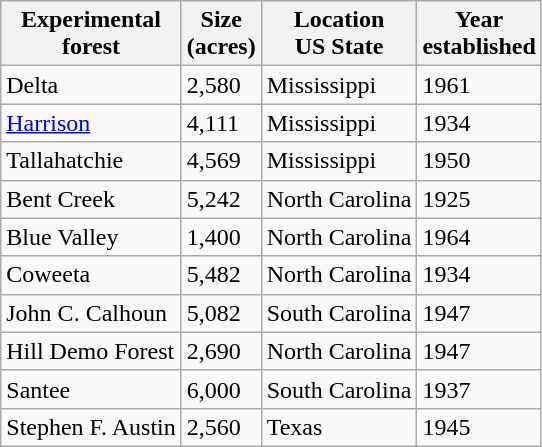<table class="wikitable">
<tr>
<th>Experimental<br>forest</th>
<th>Size<br>(acres)</th>
<th>Location<br>US State</th>
<th>Year<br>established</th>
</tr>
<tr>
<td>Delta</td>
<td>2,580</td>
<td>Mississippi</td>
<td>1961</td>
</tr>
<tr>
<td><a href='#'>Harrison</a></td>
<td>4,111</td>
<td>Mississippi</td>
<td>1934</td>
</tr>
<tr>
<td>Tallahatchie</td>
<td>4,569</td>
<td>Mississippi</td>
<td>1950</td>
</tr>
<tr>
<td>Bent Creek</td>
<td>5,242</td>
<td>North Carolina</td>
<td>1925</td>
</tr>
<tr>
<td>Blue Valley</td>
<td>1,400</td>
<td>North Carolina</td>
<td>1964</td>
</tr>
<tr>
<td>Coweeta</td>
<td>5,482</td>
<td>North Carolina</td>
<td>1934</td>
</tr>
<tr>
<td>John C. Calhoun</td>
<td>5,082</td>
<td>South Carolina</td>
<td>1947</td>
</tr>
<tr>
<td>Hill Demo Forest</td>
<td>2,690</td>
<td>North Carolina</td>
<td>1947</td>
</tr>
<tr>
<td>Santee</td>
<td>6,000</td>
<td>South Carolina</td>
<td>1937</td>
</tr>
<tr>
<td>Stephen F. Austin</td>
<td>2,560</td>
<td>Texas</td>
<td>1945</td>
</tr>
</table>
